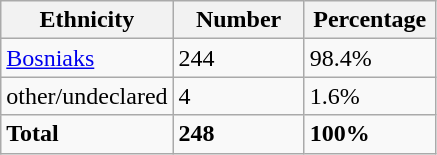<table class="wikitable">
<tr>
<th width="100px">Ethnicity</th>
<th width="80px">Number</th>
<th width="80px">Percentage</th>
</tr>
<tr>
<td><a href='#'>Bosniaks</a></td>
<td>244</td>
<td>98.4%</td>
</tr>
<tr>
<td>other/undeclared</td>
<td>4</td>
<td>1.6%</td>
</tr>
<tr>
<td><strong>Total</strong></td>
<td><strong>248</strong></td>
<td><strong>100%</strong></td>
</tr>
</table>
